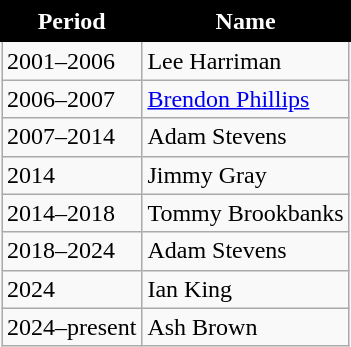<table class="wikitable sortable">
<tr>
<th style="background:#000000; color:#FFFFFF; border:2px solid #000000;" scope="col">Period</th>
<th style="background:#000000; color:#FFFFFF; border:2px solid #000000;" scope="col">Name</th>
</tr>
<tr>
<td>2001–2006</td>
<td>Lee Harriman</td>
</tr>
<tr>
<td>2006–2007</td>
<td><a href='#'>Brendon Phillips</a></td>
</tr>
<tr>
<td>2007–2014</td>
<td>Adam Stevens</td>
</tr>
<tr>
<td>2014</td>
<td>Jimmy Gray</td>
</tr>
<tr>
<td>2014–2018</td>
<td>Tommy Brookbanks</td>
</tr>
<tr>
<td>2018–2024</td>
<td>Adam Stevens</td>
</tr>
<tr>
<td>2024</td>
<td>Ian King</td>
</tr>
<tr>
<td>2024–present</td>
<td>Ash Brown</td>
</tr>
</table>
